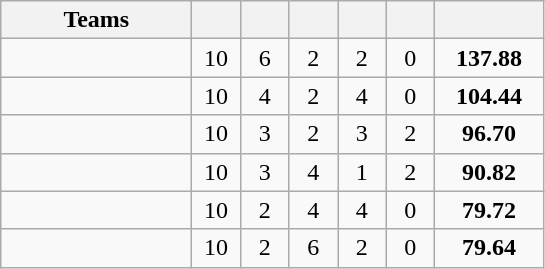<table class="wikitable" style="text-align:center">
<tr>
<th style="width:120px">Teams</th>
<th style="width:25px"></th>
<th style="width:25px"></th>
<th style="width:25px"></th>
<th style="width:25px"></th>
<th style="width:25px"></th>
<th style="width:65px"></th>
</tr>
<tr>
<td style="text-align:left"></td>
<td>10</td>
<td>6</td>
<td>2</td>
<td>2</td>
<td>0</td>
<td><strong>137.88</strong></td>
</tr>
<tr>
<td style="text-align:left"></td>
<td>10</td>
<td>4</td>
<td>2</td>
<td>4</td>
<td>0</td>
<td><strong>104.44</strong></td>
</tr>
<tr>
<td style="text-align:left"></td>
<td>10</td>
<td>3</td>
<td>2</td>
<td>3</td>
<td>2</td>
<td><strong>96.70</strong></td>
</tr>
<tr>
<td style="text-align:left"></td>
<td>10</td>
<td>3</td>
<td>4</td>
<td>1</td>
<td>2</td>
<td><strong>90.82</strong></td>
</tr>
<tr>
<td style="text-align:left"></td>
<td>10</td>
<td>2</td>
<td>4</td>
<td>4</td>
<td>0</td>
<td><strong>79.72</strong></td>
</tr>
<tr>
<td style="text-align:left"></td>
<td>10</td>
<td>2</td>
<td>6</td>
<td>2</td>
<td>0</td>
<td><strong>79.64</strong></td>
</tr>
</table>
